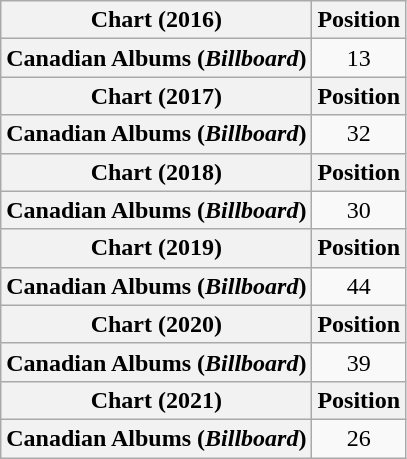<table class="wikitable plainrowheaders" style="text-align:center">
<tr>
<th scope="col">Chart (2016)</th>
<th scope="col">Position</th>
</tr>
<tr>
<th scope="row">Canadian Albums (<em>Billboard</em>)</th>
<td>13</td>
</tr>
<tr>
<th scope="col">Chart (2017)</th>
<th scope="col">Position</th>
</tr>
<tr>
<th scope="row">Canadian Albums (<em>Billboard</em>)</th>
<td>32</td>
</tr>
<tr>
<th scope="col">Chart (2018)</th>
<th scope="col">Position</th>
</tr>
<tr>
<th scope="row">Canadian Albums (<em>Billboard</em>)</th>
<td>30</td>
</tr>
<tr>
<th scope="col">Chart (2019)</th>
<th scope="col">Position</th>
</tr>
<tr>
<th scope="row">Canadian Albums (<em>Billboard</em>)</th>
<td>44</td>
</tr>
<tr>
<th scope="col">Chart (2020)</th>
<th scope="col">Position</th>
</tr>
<tr>
<th scope="row">Canadian Albums (<em>Billboard</em>)</th>
<td>39</td>
</tr>
<tr>
<th scope="col">Chart (2021)</th>
<th scope="col">Position</th>
</tr>
<tr>
<th scope="row">Canadian Albums (<em>Billboard</em>)</th>
<td>26</td>
</tr>
</table>
